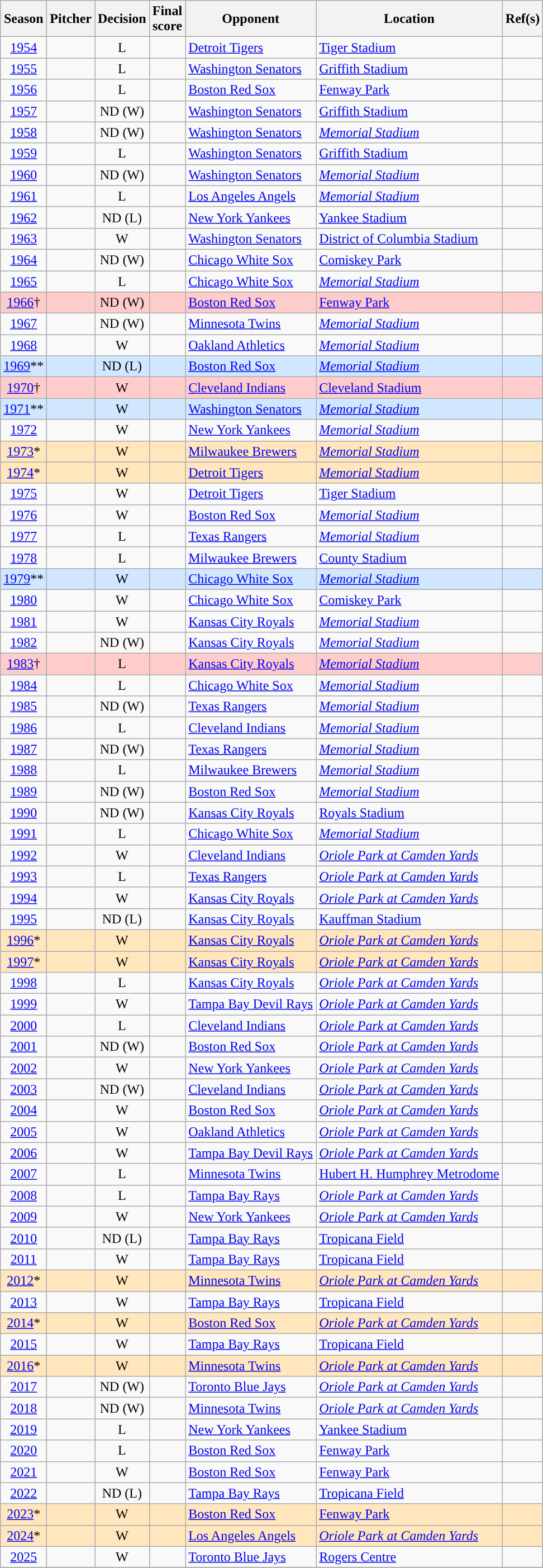<table class="wikitable sortable plainrowheaders">
<tr>
<th scope="col">Season</th>
<th scope="col">Pitcher</th>
<th scope="col">Decision</th>
<th scope="col">Final<br>score</th>
<th scope="col">Opponent</th>
<th scope="col">Location</th>
<th class="unsortable">Ref(s)</th>
</tr>
<tr>
<td align="center"><a href='#'>1954</a></td>
<td></td>
<td align="center">L</td>
<td align="center"></td>
<td><a href='#'>Detroit Tigers</a></td>
<td><a href='#'>Tiger Stadium</a></td>
<td align="center"></td>
</tr>
<tr>
<td align="center"><a href='#'>1955</a></td>
<td></td>
<td align="center">L</td>
<td align="center"></td>
<td><a href='#'>Washington Senators</a></td>
<td><a href='#'>Griffith Stadium</a></td>
<td align="center"></td>
</tr>
<tr>
<td align="center"><a href='#'>1956</a></td>
<td></td>
<td align="center">L</td>
<td align="center"></td>
<td><a href='#'>Boston Red Sox</a></td>
<td><a href='#'>Fenway Park</a></td>
<td align="center"></td>
</tr>
<tr>
<td align="center"><a href='#'>1957</a></td>
<td></td>
<td align="center">ND (W)</td>
<td align="center"></td>
<td><a href='#'>Washington Senators</a></td>
<td><a href='#'>Griffith Stadium</a></td>
<td align="center"></td>
</tr>
<tr>
<td align="center"><a href='#'>1958</a></td>
<td></td>
<td align="center">ND (W)</td>
<td align="center"></td>
<td><a href='#'>Washington Senators</a></td>
<td><em><a href='#'>Memorial Stadium</a></em></td>
<td align="center"></td>
</tr>
<tr>
<td align="center"><a href='#'>1959</a></td>
<td></td>
<td align="center">L</td>
<td align="center"></td>
<td><a href='#'>Washington Senators</a></td>
<td><a href='#'>Griffith Stadium</a></td>
<td align="center"></td>
</tr>
<tr>
<td align="center"><a href='#'>1960</a></td>
<td></td>
<td align="center">ND (W)</td>
<td align="center"></td>
<td><a href='#'>Washington Senators</a></td>
<td><em><a href='#'>Memorial Stadium</a></em></td>
<td align="center"></td>
</tr>
<tr>
<td align="center"><a href='#'>1961</a></td>
<td></td>
<td align="center">L</td>
<td align="center"></td>
<td><a href='#'>Los Angeles Angels</a></td>
<td><em><a href='#'>Memorial Stadium</a></em></td>
<td align="center"></td>
</tr>
<tr>
<td align="center"><a href='#'>1962</a></td>
<td></td>
<td align="center">ND (L)</td>
<td align="center"></td>
<td><a href='#'>New York Yankees</a></td>
<td><a href='#'>Yankee Stadium</a></td>
<td align="center"></td>
</tr>
<tr>
<td align="center"><a href='#'>1963</a></td>
<td></td>
<td align="center">W</td>
<td align="center"></td>
<td><a href='#'>Washington Senators</a></td>
<td><a href='#'>District of Columbia Stadium</a></td>
<td align="center"></td>
</tr>
<tr>
<td align="center"><a href='#'>1964</a></td>
<td> </td>
<td align="center">ND (W)</td>
<td align="center"></td>
<td><a href='#'>Chicago White Sox</a></td>
<td><a href='#'>Comiskey Park</a></td>
<td align="center"></td>
</tr>
<tr>
<td align="center"><a href='#'>1965</a></td>
<td> </td>
<td align="center">L</td>
<td align="center"></td>
<td><a href='#'>Chicago White Sox</a></td>
<td><em><a href='#'>Memorial Stadium</a></em></td>
<td align="center"></td>
</tr>
<tr>
<td style="background-color: #FFCCCC" align="center"><a href='#'>1966</a>†</td>
<td style="background-color: #FFCCCC"> </td>
<td style="background-color: #FFCCCC" align="center">ND (W)</td>
<td style="background-color: #FFCCCC" align="center"></td>
<td style="background-color: #FFCCCC"><a href='#'>Boston Red Sox</a></td>
<td style="background-color: #FFCCCC"><a href='#'>Fenway Park</a></td>
<td style="background-color: #FFCCCC" align="center"></td>
</tr>
<tr>
<td align="center"><a href='#'>1967</a></td>
<td></td>
<td align="center">ND (W)</td>
<td align="center"></td>
<td><a href='#'>Minnesota Twins</a></td>
<td><em><a href='#'>Memorial Stadium</a></em></td>
<td align="center"></td>
</tr>
<tr>
<td align="center"><a href='#'>1968</a></td>
<td></td>
<td align="center">W</td>
<td align="center"></td>
<td><a href='#'>Oakland Athletics</a></td>
<td><em><a href='#'>Memorial Stadium</a></em></td>
<td align="center"></td>
</tr>
<tr>
<td style="background-color: #D0E7FF" align="center"><a href='#'>1969</a>**</td>
<td style="background-color: #D0E7FF"> </td>
<td style="background-color: #D0E7FF" align="center">ND (L)</td>
<td style="background-color: #D0E7FF" align="center"></td>
<td style="background-color: #D0E7FF"><a href='#'>Boston Red Sox</a></td>
<td style="background-color: #D0E7FF"><em><a href='#'>Memorial Stadium</a></em></td>
<td style="background-color: #D0E7FF" align="center"></td>
</tr>
<tr>
<td style="background-color: #FFCCCC" align="center"><a href='#'>1970</a>†</td>
<td style="background-color: #FFCCCC"> </td>
<td style="background-color: #FFCCCC" align="center">W</td>
<td style="background-color: #FFCCCC" align="center"></td>
<td style="background-color: #FFCCCC"><a href='#'>Cleveland Indians</a></td>
<td style="background-color: #FFCCCC"><a href='#'>Cleveland Stadium</a></td>
<td style="background-color: #FFCCCC" align="center"></td>
</tr>
<tr>
<td style="background-color: #D0E7FF" align="center"><a href='#'>1971</a>**</td>
<td style="background-color: #D0E7FF"> </td>
<td style="background-color: #D0E7FF" align="center">W</td>
<td style="background-color: #D0E7FF" align="center"></td>
<td style="background-color: #D0E7FF"><a href='#'>Washington Senators</a></td>
<td style="background-color: #D0E7FF"><em><a href='#'>Memorial Stadium</a></em></td>
<td style="background-color: #D0E7FF" align="center"></td>
</tr>
<tr>
<td align="center"><a href='#'>1972</a></td>
<td></td>
<td align="center">W</td>
<td align="center"></td>
<td><a href='#'>New York Yankees</a></td>
<td><em><a href='#'>Memorial Stadium</a></em></td>
<td align="center"></td>
</tr>
<tr>
<td style="background-color: #FFE6BD" align="center"><a href='#'>1973</a>*</td>
<td style="background-color: #FFE6BD"> </td>
<td style="background-color: #FFE6BD" align="center">W</td>
<td style="background-color: #FFE6BD" align="center"></td>
<td style="background-color: #FFE6BD"><a href='#'>Milwaukee Brewers</a></td>
<td style="background-color: #FFE6BD"><em><a href='#'>Memorial Stadium</a></em></td>
<td style="background-color: #FFE6BD" align="center"></td>
</tr>
<tr>
<td style="background-color: #FFE6BD" align="center"><a href='#'>1974</a>*</td>
<td style="background-color: #FFE6BD"></td>
<td style="background-color: #FFE6BD" align="center">W</td>
<td style="background-color: #FFE6BD" align="center"></td>
<td style="background-color: #FFE6BD"><a href='#'>Detroit Tigers</a></td>
<td style="background-color: #FFE6BD"><em><a href='#'>Memorial Stadium</a></em></td>
<td style="background-color: #FFE6BD" align="center"></td>
</tr>
<tr>
<td align="center"><a href='#'>1975</a></td>
<td> </td>
<td align="center">W</td>
<td align="center"></td>
<td><a href='#'>Detroit Tigers</a></td>
<td><a href='#'>Tiger Stadium</a></td>
<td align="center"></td>
</tr>
<tr>
<td align="center"><a href='#'>1976</a></td>
<td> </td>
<td align="center">W</td>
<td align="center"></td>
<td><a href='#'>Boston Red Sox</a></td>
<td><em><a href='#'>Memorial Stadium</a></em></td>
<td align="center"></td>
</tr>
<tr>
<td align="center"><a href='#'>1977</a></td>
<td> </td>
<td align="center">L</td>
<td align="center"></td>
<td><a href='#'>Texas Rangers</a></td>
<td><em><a href='#'>Memorial Stadium</a></em></td>
<td align="center"></td>
</tr>
<tr>
<td align="center"><a href='#'>1978</a></td>
<td></td>
<td align="center">L</td>
<td align="center"></td>
<td><a href='#'>Milwaukee Brewers</a></td>
<td><a href='#'>County Stadium</a></td>
<td align="center"></td>
</tr>
<tr>
<td style="background-color: #D0E7FF" align="center"><a href='#'>1979</a>**</td>
<td style="background-color: #D0E7FF"> </td>
<td style="background-color: #D0E7FF" align="center">W</td>
<td style="background-color: #D0E7FF" align="center"></td>
<td style="background-color: #D0E7FF"><a href='#'>Chicago White Sox</a></td>
<td style="background-color: #D0E7FF"><em><a href='#'>Memorial Stadium</a></em></td>
<td style="background-color: #D0E7FF" align="center"></td>
</tr>
<tr>
<td align="center"><a href='#'>1980</a></td>
<td> </td>
<td align="center">W</td>
<td align="center"></td>
<td><a href='#'>Chicago White Sox</a></td>
<td><a href='#'>Comiskey Park</a></td>
<td align="center"></td>
</tr>
<tr>
<td align="center"><a href='#'>1981</a></td>
<td></td>
<td align="center">W</td>
<td align="center"></td>
<td><a href='#'>Kansas City Royals</a></td>
<td><em><a href='#'>Memorial Stadium</a></em></td>
<td align="center"></td>
</tr>
<tr>
<td align="center"><a href='#'>1982</a></td>
<td></td>
<td align="center">ND (W)</td>
<td align="center"></td>
<td><a href='#'>Kansas City Royals</a></td>
<td><em><a href='#'>Memorial Stadium</a></em></td>
<td align="center"></td>
</tr>
<tr>
<td style="background-color: #FFCCCC" align="center"><a href='#'>1983</a>†</td>
<td style="background-color: #FFCCCC"> </td>
<td style="background-color: #FFCCCC" align="center">L</td>
<td style="background-color: #FFCCCC" align="center"></td>
<td style="background-color: #FFCCCC"><a href='#'>Kansas City Royals</a></td>
<td style="background-color: #FFCCCC"><em><a href='#'>Memorial Stadium</a></em></td>
<td style="background-color: #FFCCCC" align="center"></td>
</tr>
<tr>
<td align="center"><a href='#'>1984</a></td>
<td></td>
<td align="center">L</td>
<td align="center"></td>
<td><a href='#'>Chicago White Sox</a></td>
<td><em><a href='#'>Memorial Stadium</a></em></td>
<td align="center"></td>
</tr>
<tr>
<td align="center"><a href='#'>1985</a></td>
<td></td>
<td align="center">ND (W)</td>
<td align="center"></td>
<td><a href='#'>Texas Rangers</a></td>
<td><em><a href='#'>Memorial Stadium</a></em></td>
<td align="center"></td>
</tr>
<tr>
<td align="center"><a href='#'>1986</a></td>
<td> </td>
<td align="center">L</td>
<td align="center"></td>
<td><a href='#'>Cleveland Indians</a></td>
<td><em><a href='#'>Memorial Stadium</a></em></td>
<td align="center"></td>
</tr>
<tr>
<td align="center"><a href='#'>1987</a></td>
<td></td>
<td align="center">ND (W)</td>
<td align="center"></td>
<td><a href='#'>Texas Rangers</a></td>
<td><em><a href='#'>Memorial Stadium</a></em></td>
<td align="center"></td>
</tr>
<tr>
<td align="center"><a href='#'>1988</a></td>
<td> </td>
<td align="center">L</td>
<td align="center"></td>
<td><a href='#'>Milwaukee Brewers</a></td>
<td><em><a href='#'>Memorial Stadium</a></em></td>
<td align="center"></td>
</tr>
<tr>
<td align="center"><a href='#'>1989</a></td>
<td></td>
<td align="center">ND (W)</td>
<td align="center"></td>
<td><a href='#'>Boston Red Sox</a></td>
<td><em><a href='#'>Memorial Stadium</a></em></td>
<td align="center"></td>
</tr>
<tr>
<td align="center"><a href='#'>1990</a></td>
<td></td>
<td align="center">ND (W)</td>
<td align="center"></td>
<td><a href='#'>Kansas City Royals</a></td>
<td><a href='#'>Royals Stadium</a></td>
<td align="center"></td>
</tr>
<tr>
<td align="center"><a href='#'>1991</a></td>
<td></td>
<td align="center">L</td>
<td align="center"></td>
<td><a href='#'>Chicago White Sox</a></td>
<td><em><a href='#'>Memorial Stadium</a></em></td>
<td align="center"></td>
</tr>
<tr>
<td align="center"><a href='#'>1992</a></td>
<td></td>
<td align="center">W</td>
<td align="center"></td>
<td><a href='#'>Cleveland Indians</a></td>
<td><em><a href='#'>Oriole Park at Camden Yards</a></em></td>
<td align="center"></td>
</tr>
<tr>
<td align="center"><a href='#'>1993</a></td>
<td> </td>
<td align="center">L</td>
<td align="center"></td>
<td><a href='#'>Texas Rangers</a></td>
<td><em><a href='#'>Oriole Park at Camden Yards</a></em></td>
<td align="center"></td>
</tr>
<tr>
<td align="center"><a href='#'>1994</a></td>
<td></td>
<td align="center">W</td>
<td align="center"></td>
<td><a href='#'>Kansas City Royals</a></td>
<td><em><a href='#'>Oriole Park at Camden Yards</a></em></td>
<td align="center"></td>
</tr>
<tr>
<td align="center"><a href='#'>1995</a></td>
<td> </td>
<td align="center">ND (L)</td>
<td align="center"></td>
<td><a href='#'>Kansas City Royals</a></td>
<td><a href='#'>Kauffman Stadium</a></td>
<td align="center"></td>
</tr>
<tr>
<td style="background-color: #FFE6BD" align="center"><a href='#'>1996</a>*</td>
<td style="background-color: #FFE6BD"> </td>
<td style="background-color: #FFE6BD" align="center">W</td>
<td style="background-color: #FFE6BD" align="center"></td>
<td style="background-color: #FFE6BD"><a href='#'>Kansas City Royals</a></td>
<td style="background-color: #FFE6BD"><em><a href='#'>Oriole Park at Camden Yards</a></em></td>
<td style="background-color: #FFE6BD" align="center"></td>
</tr>
<tr>
<td style="background-color: #FFE6BD" align="center"><a href='#'>1997</a>*</td>
<td style="background-color: #FFE6BD"></td>
<td style="background-color: #FFE6BD" align="center">W</td>
<td style="background-color: #FFE6BD" align="center"></td>
<td style="background-color: #FFE6BD"><a href='#'>Kansas City Royals</a></td>
<td style="background-color: #FFE6BD"><em><a href='#'>Oriole Park at Camden Yards</a></em></td>
<td style="background-color: #FFE6BD" align="center"></td>
</tr>
<tr>
<td align="center"><a href='#'>1998</a></td>
<td> </td>
<td align="center">L</td>
<td align="center"></td>
<td><a href='#'>Kansas City Royals</a></td>
<td><em><a href='#'>Oriole Park at Camden Yards</a></em></td>
<td align="center"></td>
</tr>
<tr>
<td align="center"><a href='#'>1999</a></td>
<td> </td>
<td align="center">W</td>
<td align="center"></td>
<td><a href='#'>Tampa Bay Devil Rays</a></td>
<td><em><a href='#'>Oriole Park at Camden Yards</a></em></td>
<td align="center"></td>
</tr>
<tr>
<td align="center"><a href='#'>2000</a></td>
<td> </td>
<td align="center">L</td>
<td align="center"></td>
<td><a href='#'>Cleveland Indians</a></td>
<td><em><a href='#'>Oriole Park at Camden Yards</a></em></td>
<td align="center"></td>
</tr>
<tr>
<td align="center"><a href='#'>2001</a></td>
<td></td>
<td align="center">ND (W)</td>
<td align="center"></td>
<td><a href='#'>Boston Red Sox</a></td>
<td><em><a href='#'>Oriole Park at Camden Yards</a></em></td>
<td align="center"></td>
</tr>
<tr>
<td align="center"><a href='#'>2002</a></td>
<td></td>
<td align="center">W</td>
<td align="center"></td>
<td><a href='#'>New York Yankees</a></td>
<td><em><a href='#'>Oriole Park at Camden Yards</a></em></td>
<td align="center"></td>
</tr>
<tr>
<td align="center"><a href='#'>2003</a></td>
<td></td>
<td align="center">ND (W)</td>
<td align="center"></td>
<td><a href='#'>Cleveland Indians</a></td>
<td><em><a href='#'>Oriole Park at Camden Yards</a></em></td>
<td align="center"></td>
</tr>
<tr>
<td align="center"><a href='#'>2004</a></td>
<td></td>
<td align="center">W</td>
<td align="center"></td>
<td><a href='#'>Boston Red Sox</a></td>
<td><em><a href='#'>Oriole Park at Camden Yards</a></em></td>
<td align="center"></td>
</tr>
<tr>
<td align="center"><a href='#'>2005</a></td>
<td> </td>
<td align="center">W</td>
<td align="center"></td>
<td><a href='#'>Oakland Athletics</a></td>
<td><em><a href='#'>Oriole Park at Camden Yards</a></em></td>
<td align="center"></td>
</tr>
<tr>
<td align="center"><a href='#'>2006</a></td>
<td> </td>
<td align="center">W</td>
<td align="center"></td>
<td><a href='#'>Tampa Bay Devil Rays</a></td>
<td><em><a href='#'>Oriole Park at Camden Yards</a></em></td>
<td align="center"></td>
</tr>
<tr>
<td align="center"><a href='#'>2007</a></td>
<td></td>
<td align="center">L</td>
<td align="center"></td>
<td><a href='#'>Minnesota Twins</a></td>
<td><a href='#'>Hubert H. Humphrey Metrodome</a></td>
<td align="center"></td>
</tr>
<tr>
<td align="center"><a href='#'>2008</a></td>
<td></td>
<td align="center">L</td>
<td align="center"></td>
<td><a href='#'>Tampa Bay Rays</a></td>
<td><em><a href='#'>Oriole Park at Camden Yards</a></em></td>
<td align="center"></td>
</tr>
<tr>
<td align="center"><a href='#'>2009</a></td>
<td> </td>
<td align="center">W</td>
<td align="center"></td>
<td><a href='#'>New York Yankees</a></td>
<td><em><a href='#'>Oriole Park at Camden Yards</a></em></td>
<td align="center"></td>
</tr>
<tr>
<td align="center"><a href='#'>2010</a></td>
<td></td>
<td align="center">ND (L)</td>
<td align="center"></td>
<td><a href='#'>Tampa Bay Rays</a></td>
<td><a href='#'>Tropicana Field</a></td>
<td align="center"></td>
</tr>
<tr>
<td align="center"><a href='#'>2011</a></td>
<td> </td>
<td align="center">W</td>
<td align="center"></td>
<td><a href='#'>Tampa Bay Rays</a></td>
<td><a href='#'>Tropicana Field</a></td>
<td align="center"></td>
</tr>
<tr>
<td style="background-color: #FFE6BD" align="center"><a href='#'>2012</a>*</td>
<td style="background-color: #FFE6BD"></td>
<td style="background-color: #FFE6BD" align="center">W</td>
<td style="background-color: #FFE6BD" align="center"></td>
<td style="background-color: #FFE6BD"><a href='#'>Minnesota Twins</a></td>
<td style="background-color: #FFE6BD"><em><a href='#'>Oriole Park at Camden Yards</a></em></td>
<td style="background-color: #FFE6BD" align="center"></td>
</tr>
<tr>
<td align="center"><a href='#'>2013</a></td>
<td></td>
<td align="center">W</td>
<td align="center"></td>
<td><a href='#'>Tampa Bay Rays</a></td>
<td><a href='#'>Tropicana Field</a></td>
<td align="center"></td>
</tr>
<tr>
<td style="background-color: #FFE6BD" align="center"><a href='#'>2014</a>*</td>
<td style="background-color: #FFE6BD"></td>
<td style="background-color: #FFE6BD" align="center">W</td>
<td style="background-color: #FFE6BD" align="center"></td>
<td style="background-color: #FFE6BD"><a href='#'>Boston Red Sox</a></td>
<td style="background-color: #FFE6BD"><em><a href='#'>Oriole Park at Camden Yards</a></em></td>
<td style="background-color: #FFE6BD" align="center"></td>
</tr>
<tr>
<td align="center"><a href='#'>2015</a></td>
<td> </td>
<td align="center">W</td>
<td align="center"></td>
<td><a href='#'>Tampa Bay Rays</a></td>
<td><a href='#'>Tropicana Field</a></td>
<td align="center"></td>
</tr>
<tr>
<td style="background-color: #FFE6BD" align="center"><a href='#'>2016</a>*</td>
<td style="background-color: #FFE6BD"> </td>
<td style="background-color: #FFE6BD" align="center">W</td>
<td style="background-color: #FFE6BD" align="center"></td>
<td style="background-color: #FFE6BD"><a href='#'>Minnesota Twins</a></td>
<td style="background-color: #FFE6BD"><em><a href='#'>Oriole Park at Camden Yards</a></em></td>
<td style="background-color: #FFE6BD" align="center"></td>
</tr>
<tr>
<td align="center"><a href='#'>2017</a></td>
<td></td>
<td align="center">ND (W)</td>
<td align="center"></td>
<td><a href='#'>Toronto Blue Jays</a></td>
<td><em><a href='#'>Oriole Park at Camden Yards</a></em></td>
<td align="center"></td>
</tr>
<tr>
<td align="center"><a href='#'>2018</a></td>
<td></td>
<td align="center">ND (W)</td>
<td align="center"></td>
<td><a href='#'>Minnesota Twins</a></td>
<td><em><a href='#'>Oriole Park at Camden Yards</a></em></td>
<td align="center"></td>
</tr>
<tr>
<td align="center"><a href='#'>2019</a></td>
<td></td>
<td align="center">L</td>
<td align="center"></td>
<td><a href='#'>New York Yankees</a></td>
<td><a href='#'>Yankee Stadium</a></td>
<td align="center"></td>
</tr>
<tr>
<td align="center"><a href='#'>2020</a></td>
<td></td>
<td align="center">L</td>
<td align="center"></td>
<td><a href='#'>Boston Red Sox</a></td>
<td><a href='#'>Fenway Park</a></td>
<td align="center"></td>
</tr>
<tr>
<td align="center"><a href='#'>2021</a></td>
<td></td>
<td align="center">W</td>
<td align="center"></td>
<td><a href='#'>Boston Red Sox</a></td>
<td><a href='#'>Fenway Park</a></td>
<td align="center"></td>
</tr>
<tr>
<td align="center"><a href='#'>2022</a></td>
<td> </td>
<td align="center">ND (L)</td>
<td align="center"></td>
<td><a href='#'>Tampa Bay Rays</a></td>
<td><a href='#'>Tropicana Field</a></td>
<td align="center"></td>
</tr>
<tr>
<td style="background-color: #FFE6BD" align="center"><a href='#'>2023</a>*</td>
<td style="background-color: #FFE6BD"></td>
<td style="background-color: #FFE6BD" align="center">W</td>
<td style="background-color: #FFE6BD" align="center"></td>
<td style="background-color: #FFE6BD"><a href='#'>Boston Red Sox</a></td>
<td style="background-color: #FFE6BD"><a href='#'>Fenway Park</a></td>
<td style="background-color: #FFE6BD" align="center"></td>
</tr>
<tr style="background-color: #FFE6BD">
<td align="center"><a href='#'>2024</a>*</td>
<td></td>
<td align="center">W</td>
<td align="center"></td>
<td><a href='#'>Los Angeles Angels</a></td>
<td><em><a href='#'>Oriole Park at Camden Yards</a></em></td>
<td align="center"></td>
</tr>
<tr>
<td align="center"><a href='#'>2025</a></td>
<td></td>
<td align="center">W</td>
<td align="center"></td>
<td><a href='#'>Toronto Blue Jays</a></td>
<td><a href='#'>Rogers Centre</a></td>
<td align="center"></td>
</tr>
<tr>
</tr>
</table>
